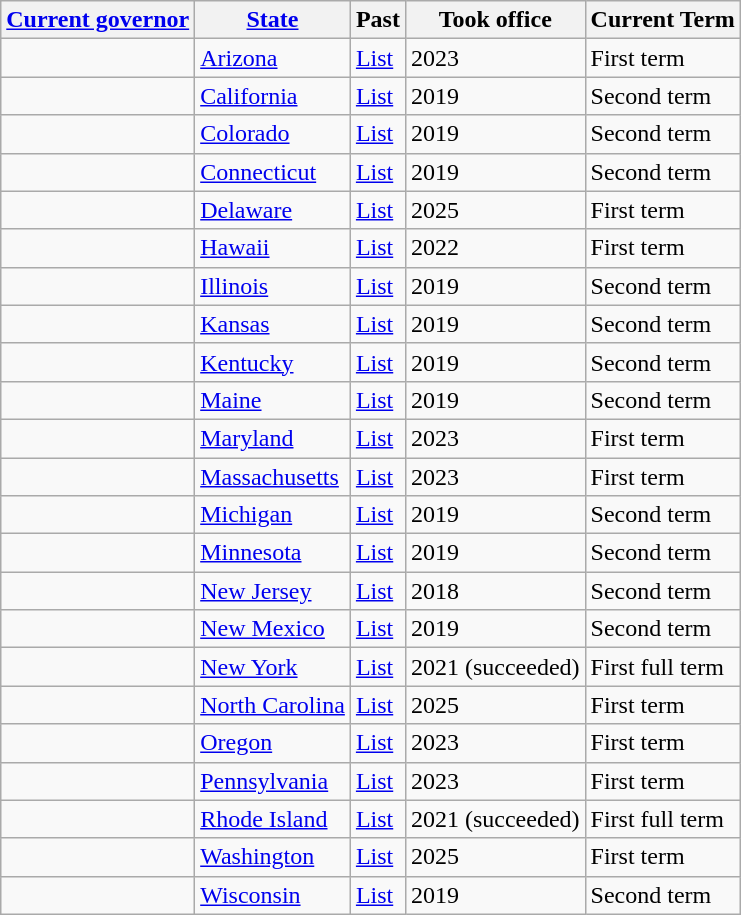<table class="wikitable sortable">
<tr>
<th><a href='#'>Current governor</a></th>
<th><a href='#'>State</a></th>
<th>Past</th>
<th>Took office</th>
<th>Current Term</th>
</tr>
<tr>
<td></td>
<td> <a href='#'>Arizona</a></td>
<td><a href='#'>List</a></td>
<td>2023</td>
<td>First term</td>
</tr>
<tr>
<td></td>
<td> <a href='#'>California</a></td>
<td><a href='#'>List</a></td>
<td>2019</td>
<td>Second term</td>
</tr>
<tr>
<td></td>
<td> <a href='#'>Colorado</a></td>
<td><a href='#'>List</a></td>
<td>2019</td>
<td>Second term</td>
</tr>
<tr>
<td></td>
<td> <a href='#'>Connecticut</a></td>
<td><a href='#'>List</a></td>
<td>2019</td>
<td>Second term</td>
</tr>
<tr>
<td></td>
<td> <a href='#'>Delaware</a></td>
<td><a href='#'>List</a></td>
<td>2025</td>
<td>First term</td>
</tr>
<tr>
<td></td>
<td> <a href='#'>Hawaii</a></td>
<td><a href='#'>List</a></td>
<td>2022</td>
<td>First term</td>
</tr>
<tr>
<td></td>
<td> <a href='#'>Illinois</a></td>
<td><a href='#'>List</a></td>
<td>2019</td>
<td>Second term</td>
</tr>
<tr>
<td></td>
<td> <a href='#'>Kansas</a></td>
<td><a href='#'>List</a></td>
<td>2019</td>
<td>Second term</td>
</tr>
<tr>
<td></td>
<td> <a href='#'>Kentucky</a></td>
<td><a href='#'>List</a></td>
<td>2019</td>
<td>Second term</td>
</tr>
<tr>
<td></td>
<td> <a href='#'>Maine</a></td>
<td><a href='#'>List</a></td>
<td>2019</td>
<td>Second term</td>
</tr>
<tr>
<td></td>
<td> <a href='#'>Maryland</a></td>
<td><a href='#'>List</a></td>
<td>2023</td>
<td>First term</td>
</tr>
<tr>
<td></td>
<td> <a href='#'>Massachusetts</a></td>
<td><a href='#'>List</a></td>
<td>2023</td>
<td>First term</td>
</tr>
<tr>
<td></td>
<td> <a href='#'>Michigan</a></td>
<td><a href='#'>List</a></td>
<td>2019</td>
<td>Second term</td>
</tr>
<tr>
<td></td>
<td> <a href='#'>Minnesota</a></td>
<td><a href='#'>List</a></td>
<td>2019</td>
<td>Second term</td>
</tr>
<tr>
<td></td>
<td> <a href='#'>New Jersey</a></td>
<td><a href='#'>List</a></td>
<td>2018</td>
<td>Second term</td>
</tr>
<tr>
<td></td>
<td> <a href='#'>New Mexico</a></td>
<td><a href='#'>List</a></td>
<td>2019</td>
<td>Second term</td>
</tr>
<tr>
<td></td>
<td> <a href='#'>New York</a></td>
<td><a href='#'>List</a></td>
<td>2021 (succeeded)</td>
<td>First full term</td>
</tr>
<tr>
<td></td>
<td> <a href='#'>North Carolina</a></td>
<td><a href='#'>List</a></td>
<td>2025</td>
<td>First term</td>
</tr>
<tr>
<td></td>
<td> <a href='#'>Oregon</a></td>
<td><a href='#'>List</a></td>
<td>2023</td>
<td>First term</td>
</tr>
<tr>
<td></td>
<td> <a href='#'>Pennsylvania</a></td>
<td><a href='#'>List</a></td>
<td>2023</td>
<td>First term</td>
</tr>
<tr>
<td></td>
<td> <a href='#'>Rhode Island</a></td>
<td><a href='#'>List</a></td>
<td>2021 (succeeded)</td>
<td>First full term</td>
</tr>
<tr>
<td></td>
<td> <a href='#'>Washington</a></td>
<td><a href='#'>List</a></td>
<td>2025</td>
<td>First term</td>
</tr>
<tr>
<td></td>
<td> <a href='#'>Wisconsin</a></td>
<td><a href='#'>List</a></td>
<td>2019</td>
<td>Second term</td>
</tr>
</table>
